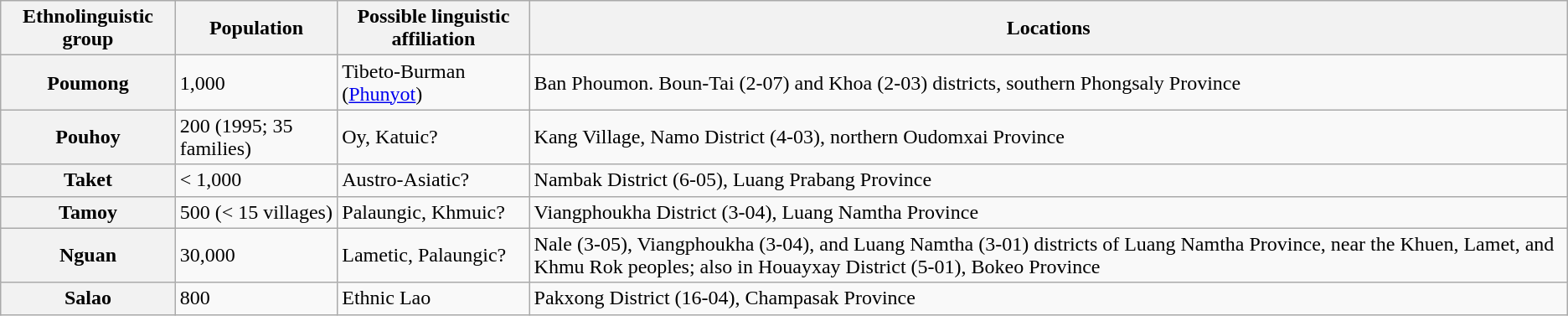<table class="wikitable">
<tr>
<th c=01>Ethnolinguistic group</th>
<th c=02>Population</th>
<th c=03>Possible linguistic affiliation</th>
<th c=04>Locations</th>
</tr>
<tr>
<th c=01>Poumong</th>
<td c=02>1,000</td>
<td c=03>Tibeto-Burman (<a href='#'>Phunyot</a>)</td>
<td c=04>Ban Phoumon. Boun-Tai (2-07) and Khoa (2-03) districts, southern Phongsaly Province</td>
</tr>
<tr>
<th c=01>Pouhoy</th>
<td c=02>200 (1995; 35 families)</td>
<td c=03>Oy, Katuic?</td>
<td c=04>Kang Village, Namo District (4-03), northern Oudomxai Province</td>
</tr>
<tr>
<th c=01>Taket</th>
<td c=02>< 1,000</td>
<td c=03>Austro-Asiatic?</td>
<td c=04>Nambak District (6-05), Luang Prabang Province</td>
</tr>
<tr>
<th c=01>Tamoy</th>
<td c=02>500 (< 15 villages)</td>
<td c=03>Palaungic, Khmuic?</td>
<td c=04>Viangphoukha District (3-04), Luang Namtha Province</td>
</tr>
<tr>
<th c=01>Nguan</th>
<td c=02>30,000</td>
<td c=03>Lametic, Palaungic?</td>
<td c=04>Nale (3-05), Viangphoukha (3-04), and Luang Namtha (3-01) districts of Luang Namtha Province, near the Khuen, Lamet, and Khmu Rok peoples; also in Houayxay District (5-01), Bokeo Province</td>
</tr>
<tr>
<th c=01>Salao</th>
<td c=02>800</td>
<td c=03>Ethnic Lao</td>
<td c=04>Pakxong District (16-04), Champasak Province</td>
</tr>
</table>
